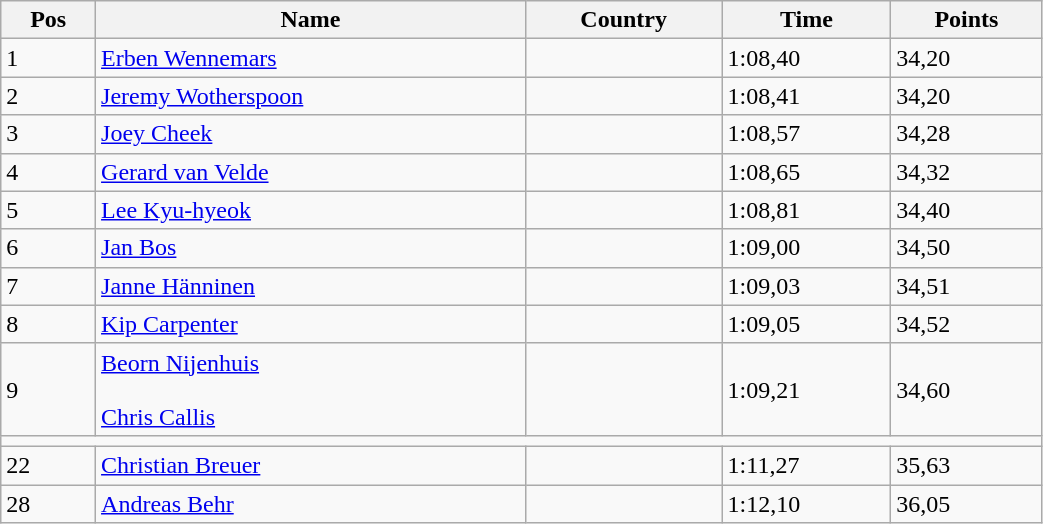<table class="prettytable" style="width:55%;">
<tr>
<th>Pos</th>
<th>Name</th>
<th>Country</th>
<th>Time</th>
<th>Points</th>
</tr>
<tr>
<td>1</td>
<td><a href='#'>Erben Wennemars</a></td>
<td></td>
<td>1:08,40</td>
<td>34,20</td>
</tr>
<tr>
<td>2</td>
<td><a href='#'>Jeremy Wotherspoon</a></td>
<td></td>
<td>1:08,41</td>
<td>34,20</td>
</tr>
<tr>
<td>3</td>
<td><a href='#'>Joey Cheek</a></td>
<td></td>
<td>1:08,57</td>
<td>34,28</td>
</tr>
<tr>
<td>4</td>
<td><a href='#'>Gerard van Velde</a></td>
<td></td>
<td>1:08,65</td>
<td>34,32</td>
</tr>
<tr>
<td>5</td>
<td><a href='#'>Lee Kyu-hyeok</a></td>
<td></td>
<td>1:08,81</td>
<td>34,40</td>
</tr>
<tr>
<td>6</td>
<td><a href='#'>Jan Bos</a></td>
<td></td>
<td>1:09,00</td>
<td>34,50</td>
</tr>
<tr>
<td>7</td>
<td><a href='#'>Janne Hänninen</a></td>
<td></td>
<td>1:09,03</td>
<td>34,51</td>
</tr>
<tr>
<td>8</td>
<td><a href='#'>Kip Carpenter</a></td>
<td></td>
<td>1:09,05</td>
<td>34,52</td>
</tr>
<tr>
<td>9</td>
<td><a href='#'>Beorn Nijenhuis</a><br><br><a href='#'>Chris Callis</a></td>
<td><br><br></td>
<td>1:09,21</td>
<td>34,60</td>
</tr>
<tr>
<td colspan="5"></td>
</tr>
<tr>
<td>22</td>
<td><a href='#'>Christian Breuer</a></td>
<td></td>
<td>1:11,27</td>
<td>35,63</td>
</tr>
<tr>
<td>28</td>
<td><a href='#'>Andreas Behr</a></td>
<td></td>
<td>1:12,10</td>
<td>36,05</td>
</tr>
</table>
